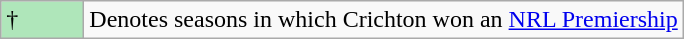<table class="wikitable">
<tr>
<td style="background:#afe6ba; width:3em;">†</td>
<td>Denotes seasons in which Crichton won an <a href='#'>NRL Premiership</a></td>
</tr>
</table>
